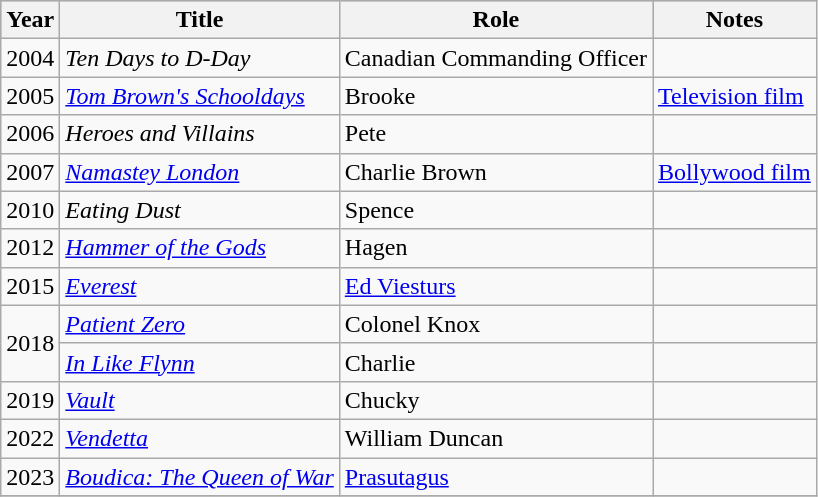<table class="wikitable sortable">
<tr style="background:#b0c4de; text-align:center;">
<th>Year</th>
<th>Title</th>
<th>Role</th>
<th class="unsortable">Notes</th>
</tr>
<tr>
<td>2004</td>
<td><em>Ten Days to D-Day</em></td>
<td>Canadian Commanding Officer</td>
<td></td>
</tr>
<tr>
<td>2005</td>
<td><em><a href='#'>Tom Brown's Schooldays</a></em></td>
<td>Brooke</td>
<td><a href='#'>Television film</a></td>
</tr>
<tr>
<td>2006</td>
<td><em>Heroes and Villains</em></td>
<td>Pete</td>
<td></td>
</tr>
<tr>
<td>2007</td>
<td><em><a href='#'>Namastey London</a></em></td>
<td>Charlie Brown</td>
<td><a href='#'>Bollywood film</a></td>
</tr>
<tr>
<td>2010</td>
<td><em>Eating Dust</em></td>
<td>Spence</td>
<td></td>
</tr>
<tr>
<td>2012</td>
<td><em><a href='#'>Hammer of the Gods</a></em></td>
<td>Hagen</td>
<td></td>
</tr>
<tr>
<td>2015</td>
<td><em><a href='#'>Everest</a></em></td>
<td><a href='#'>Ed Viesturs</a></td>
<td></td>
</tr>
<tr>
<td rowspan="2">2018</td>
<td><em><a href='#'>Patient Zero</a></em></td>
<td>Colonel Knox</td>
<td></td>
</tr>
<tr>
<td><em><a href='#'>In Like Flynn</a></em></td>
<td>Charlie</td>
<td></td>
</tr>
<tr>
<td>2019</td>
<td><em><a href='#'>Vault</a></em></td>
<td>Chucky</td>
<td></td>
</tr>
<tr>
<td>2022</td>
<td><em><a href='#'>Vendetta</a></em></td>
<td>William Duncan</td>
<td></td>
</tr>
<tr>
<td>2023</td>
<td><em><a href='#'>Boudica: The Queen of War</a></em></td>
<td><a href='#'>Prasutagus</a></td>
<td></td>
</tr>
<tr>
</tr>
</table>
